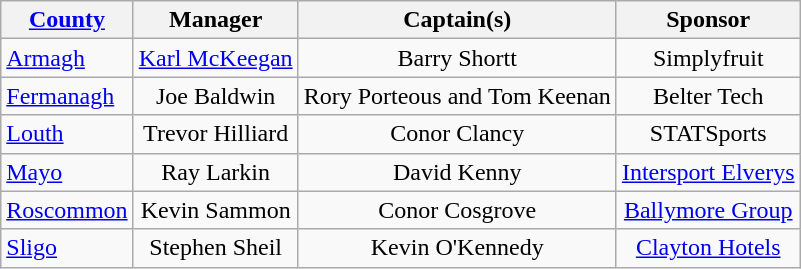<table class="wikitable sortable" style="text-align:center">
<tr>
<th><a href='#'>County</a></th>
<th>Manager</th>
<th>Captain(s)</th>
<th>Sponsor</th>
</tr>
<tr>
<td style="text-align:left"> <a href='#'>Armagh</a></td>
<td><a href='#'>Karl McKeegan</a></td>
<td>Barry Shortt</td>
<td>Simplyfruit</td>
</tr>
<tr>
<td style="text-align:left"> <a href='#'>Fermanagh</a></td>
<td>Joe Baldwin</td>
<td>Rory Porteous and Tom Keenan</td>
<td>Belter Tech</td>
</tr>
<tr>
<td style="text-align:left"> <a href='#'>Louth</a></td>
<td>Trevor Hilliard</td>
<td>Conor Clancy</td>
<td>STATSports</td>
</tr>
<tr>
<td style="text-align:left"> <a href='#'>Mayo</a></td>
<td>Ray Larkin</td>
<td>David Kenny</td>
<td><a href='#'>Intersport Elverys</a></td>
</tr>
<tr>
<td style="text-align:left"> <a href='#'>Roscommon</a></td>
<td>Kevin Sammon</td>
<td>Conor Cosgrove</td>
<td><a href='#'>Ballymore Group</a></td>
</tr>
<tr>
<td style="text-align:left"> <a href='#'>Sligo</a></td>
<td>Stephen Sheil</td>
<td>Kevin O'Kennedy</td>
<td><a href='#'>Clayton Hotels</a></td>
</tr>
</table>
